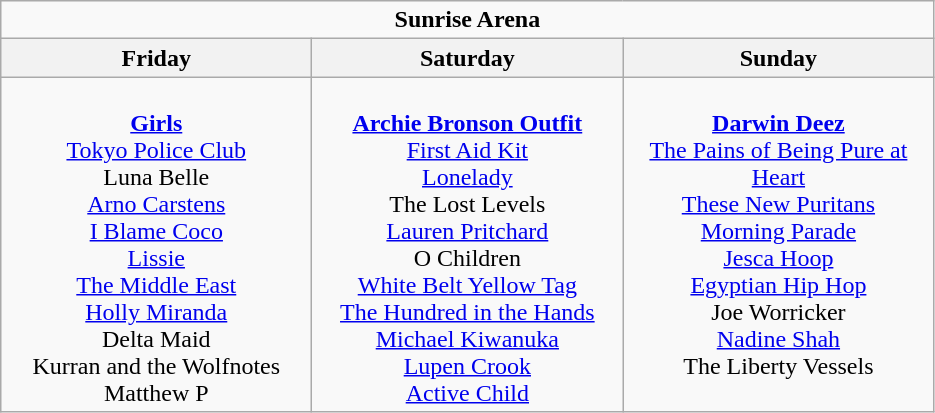<table class="wikitable">
<tr>
<td colspan="3" align="center"><strong>Sunrise Arena</strong></td>
</tr>
<tr>
<th>Friday</th>
<th>Saturday</th>
<th>Sunday</th>
</tr>
<tr>
<td valign="top" align="center" width=200><br><strong><a href='#'>Girls</a></strong>
<br><a href='#'>Tokyo Police Club</a>
<br>Luna Belle
<br><a href='#'>Arno Carstens</a>
<br><a href='#'>I Blame Coco</a>
<br><a href='#'>Lissie</a>
<br><a href='#'>The Middle East</a>
<br><a href='#'>Holly Miranda</a>
<br>Delta Maid
<br>Kurran and the Wolfnotes
<br>Matthew P</td>
<td valign="top" align="center" width=200><br><strong><a href='#'>Archie Bronson Outfit</a></strong>
<br><a href='#'>First Aid Kit</a>
<br><a href='#'>Lonelady</a>
<br>The Lost Levels
<br><a href='#'>Lauren Pritchard</a>
<br>O Children
<br><a href='#'>White Belt Yellow Tag</a>
<br><a href='#'>The Hundred in the Hands</a>
<br><a href='#'>Michael Kiwanuka</a>
<br><a href='#'>Lupen Crook</a>
<br><a href='#'>Active Child</a></td>
<td valign="top" align="center" width=200><br><strong><a href='#'>Darwin Deez</a></strong>
<br><a href='#'>The Pains of Being Pure at Heart</a>
<br><a href='#'>These New Puritans</a>
<br><a href='#'>Morning Parade</a>
<br><a href='#'>Jesca Hoop</a>
<br><a href='#'>Egyptian Hip Hop</a>
<br>Joe Worricker
<br><a href='#'>Nadine Shah</a>
<br>The Liberty Vessels</td>
</tr>
</table>
